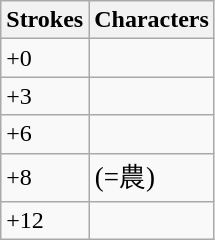<table class="wikitable">
<tr>
<th>Strokes</th>
<th>Characters</th>
</tr>
<tr>
<td>+0</td>
<td style="font-size: large;"></td>
</tr>
<tr>
<td>+3</td>
<td style="font-size: large;"></td>
</tr>
<tr>
<td>+6</td>
<td style="font-size: large;"></td>
</tr>
<tr>
<td>+8</td>
<td style="font-size: large;"> (=農)</td>
</tr>
<tr>
<td>+12</td>
<td style="font-size: large;"></td>
</tr>
</table>
